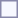<table style="border:1px solid #8888aa; background:#f7f8ff; padding:5px; font-size:95%; margin:0 12px 12px 0;">
</table>
